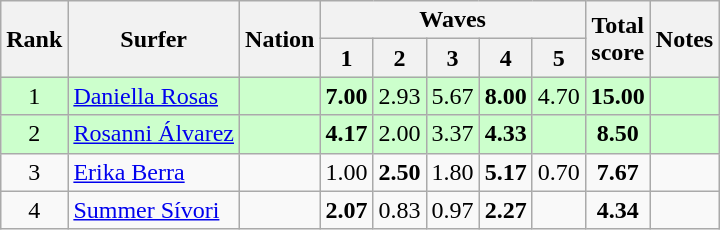<table class="wikitable sortable" style="text-align:center">
<tr>
<th rowspan=2>Rank</th>
<th rowspan=2>Surfer</th>
<th rowspan=2>Nation</th>
<th colspan=5>Waves</th>
<th rowspan=2>Total<br>score</th>
<th rowspan=2>Notes</th>
</tr>
<tr>
<th>1</th>
<th>2</th>
<th>3</th>
<th>4</th>
<th>5</th>
</tr>
<tr bgcolor=ccffcc>
<td>1</td>
<td align=left><a href='#'>Daniella Rosas</a></td>
<td align=left></td>
<td><strong>7.00</strong></td>
<td>2.93</td>
<td>5.67</td>
<td><strong>8.00</strong></td>
<td>4.70</td>
<td><strong>15.00</strong></td>
<td></td>
</tr>
<tr bgcolor=ccffcc>
<td>2</td>
<td align=left><a href='#'>Rosanni Álvarez</a></td>
<td align=left></td>
<td><strong>4.17</strong></td>
<td>2.00</td>
<td>3.37</td>
<td><strong>4.33</strong></td>
<td></td>
<td><strong>8.50</strong></td>
<td></td>
</tr>
<tr>
<td>3</td>
<td align=left><a href='#'>Erika Berra</a></td>
<td align=left></td>
<td>1.00</td>
<td><strong>2.50</strong></td>
<td>1.80</td>
<td><strong>5.17</strong></td>
<td>0.70</td>
<td><strong>7.67</strong></td>
<td></td>
</tr>
<tr>
<td>4</td>
<td align=left><a href='#'>Summer Sívori</a></td>
<td align=left></td>
<td><strong>2.07</strong></td>
<td>0.83</td>
<td>0.97</td>
<td><strong>2.27</strong></td>
<td></td>
<td><strong>4.34</strong></td>
<td></td>
</tr>
</table>
